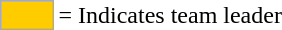<table>
<tr>
<td style="background:#fc0; border:1px solid #aaa; width:2em;"></td>
<td>= Indicates team leader</td>
</tr>
</table>
